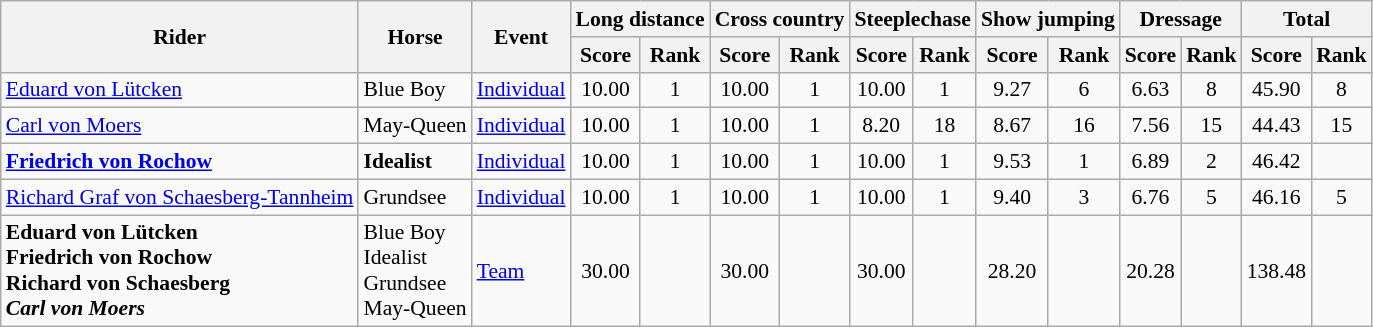<table class=wikitable style="font-size:90%">
<tr>
<th rowspan="2">Rider</th>
<th rowspan="2">Horse</th>
<th rowspan="2">Event</th>
<th colspan="2">Long distance</th>
<th colspan="2">Cross country</th>
<th colspan="2">Steeplechase</th>
<th colspan="2">Show jumping</th>
<th colspan="2">Dressage</th>
<th colspan="2">Total</th>
</tr>
<tr>
<th>Score</th>
<th>Rank</th>
<th>Score</th>
<th>Rank</th>
<th>Score</th>
<th>Rank</th>
<th>Score</th>
<th>Rank</th>
<th>Score</th>
<th>Rank</th>
<th>Score</th>
<th>Rank</th>
</tr>
<tr>
<td><a href='#'>Eduard von Lütcken</a></td>
<td>Blue Boy</td>
<td><a href='#'>Individual</a></td>
<td align=center>10.00</td>
<td align=center>1</td>
<td align=center>10.00</td>
<td align=center>1</td>
<td align=center>10.00</td>
<td align=center>1</td>
<td align=center>9.27</td>
<td align=center>6</td>
<td align=center>6.63</td>
<td align=center>8</td>
<td align=center>45.90</td>
<td align=center>8</td>
</tr>
<tr>
<td><a href='#'>Carl von Moers</a></td>
<td>May-Queen</td>
<td><a href='#'>Individual</a></td>
<td align=center>10.00</td>
<td align=center>1</td>
<td align=center>10.00</td>
<td align=center>1</td>
<td align=center>8.20</td>
<td align=center>18</td>
<td align=center>8.67</td>
<td align=center>16</td>
<td align=center>7.56</td>
<td align=center>15</td>
<td align=center>44.43</td>
<td align=center>15</td>
</tr>
<tr>
<td><strong><a href='#'>Friedrich von Rochow</a></strong></td>
<td><strong>Idealist</strong></td>
<td><a href='#'>Individual</a></td>
<td align=center>10.00</td>
<td align=center>1</td>
<td align=center>10.00</td>
<td align=center>1</td>
<td align=center>10.00</td>
<td align=center>1</td>
<td align=center>9.53</td>
<td align=center>1</td>
<td align=center>6.89</td>
<td align=center>2</td>
<td align=center>46.42</td>
<td align=center></td>
</tr>
<tr>
<td><a href='#'>Richard Graf von Schaesberg-Tannheim</a></td>
<td>Grundsee</td>
<td><a href='#'>Individual</a></td>
<td align=center>10.00</td>
<td align=center>1</td>
<td align=center>10.00</td>
<td align=center>1</td>
<td align=center>10.00</td>
<td align=center>1</td>
<td align=center>9.40</td>
<td align=center>3</td>
<td align=center>6.76</td>
<td align=center>5</td>
<td align=center>46.16</td>
<td align=center>5</td>
</tr>
<tr>
<td><strong>Eduard von Lütcken <br> Friedrich von Rochow <br> Richard von Schaesberg <br> <em>Carl von Moers<strong><em></td>
<td></strong>Blue Boy <br> Idealist <br> Grundsee <br> </em>May-Queen</em></strong></td>
<td><a href='#'>Team</a></td>
<td align=center>30.00</td>
<td align=center></td>
<td align=center>30.00</td>
<td align=center></td>
<td align=center>30.00</td>
<td align=center></td>
<td align=center>28.20</td>
<td align=center></td>
<td align=center>20.28</td>
<td align=center></td>
<td align=center>138.48</td>
<td align=center></td>
</tr>
</table>
